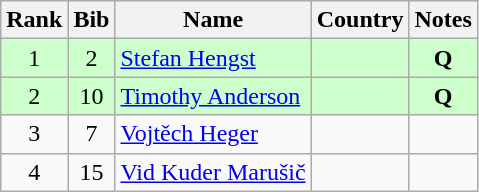<table class="wikitable" style="text-align:center;">
<tr>
<th>Rank</th>
<th>Bib</th>
<th>Name</th>
<th>Country</th>
<th>Notes</th>
</tr>
<tr bgcolor=ccffcc>
<td>1</td>
<td>2</td>
<td align=left><a href='#'>Stefan Hengst</a></td>
<td align=left></td>
<td><strong>Q</strong></td>
</tr>
<tr bgcolor=ccffcc>
<td>2</td>
<td>10</td>
<td align=left><a href='#'>Timothy Anderson</a></td>
<td align=left></td>
<td><strong>Q</strong></td>
</tr>
<tr>
<td>3</td>
<td>7</td>
<td align=left><a href='#'>Vojtěch Heger</a></td>
<td align=left></td>
<td></td>
</tr>
<tr>
<td>4</td>
<td>15</td>
<td align=left><a href='#'>Vid Kuder Marušič</a></td>
<td align=left></td>
<td></td>
</tr>
</table>
